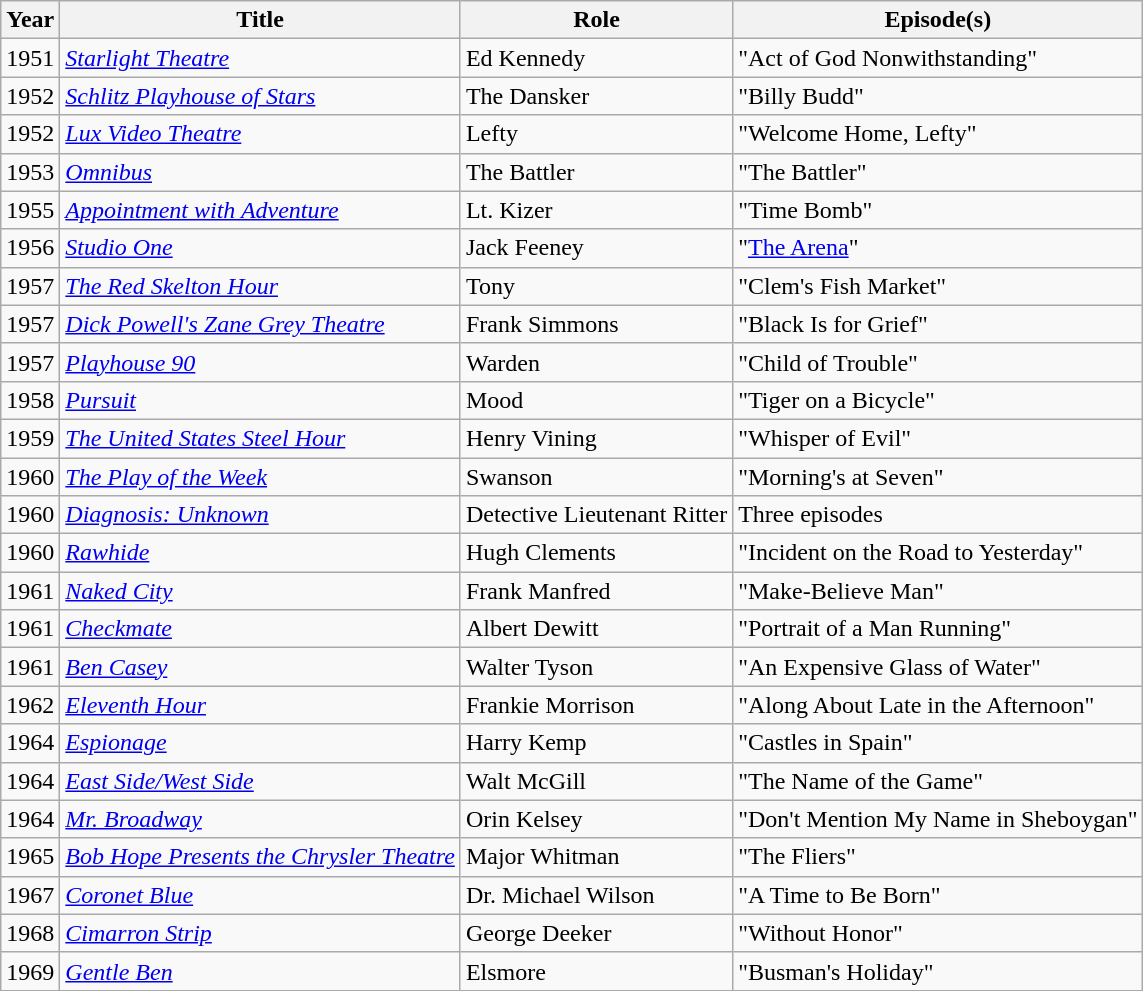<table class="wikitable">
<tr>
<th>Year</th>
<th>Title</th>
<th>Role</th>
<th>Episode(s)</th>
</tr>
<tr>
<td>1951</td>
<td><em><a href='#'>Starlight Theatre</a></em></td>
<td>Ed Kennedy</td>
<td>"Act of God Nonwithstanding"</td>
</tr>
<tr>
<td>1952</td>
<td><em><a href='#'>Schlitz Playhouse of Stars</a></em></td>
<td>The Dansker</td>
<td>"Billy Budd"</td>
</tr>
<tr>
<td>1952</td>
<td><em><a href='#'>Lux Video Theatre</a></em></td>
<td>Lefty</td>
<td>"Welcome Home, Lefty"</td>
</tr>
<tr>
<td>1953</td>
<td><em><a href='#'>Omnibus</a></em></td>
<td>The Battler</td>
<td>"The Battler"</td>
</tr>
<tr>
<td>1955</td>
<td><em><a href='#'>Appointment with Adventure</a></em></td>
<td>Lt. Kizer</td>
<td>"Time Bomb"</td>
</tr>
<tr>
<td>1956</td>
<td><em><a href='#'>Studio One</a></em></td>
<td>Jack Feeney</td>
<td>"<a href='#'>The Arena</a>"</td>
</tr>
<tr>
<td>1957</td>
<td><em><a href='#'>The Red Skelton Hour</a></em></td>
<td>Tony</td>
<td>"Clem's Fish Market"</td>
</tr>
<tr>
<td>1957</td>
<td><em><a href='#'>Dick Powell's Zane Grey Theatre</a></em></td>
<td>Frank Simmons</td>
<td>"Black Is for Grief"</td>
</tr>
<tr>
<td>1957</td>
<td><em><a href='#'>Playhouse 90</a></em></td>
<td>Warden</td>
<td>"Child of Trouble"</td>
</tr>
<tr>
<td>1958</td>
<td><em><a href='#'>Pursuit</a></em></td>
<td>Mood</td>
<td>"Tiger on a Bicycle"</td>
</tr>
<tr>
<td>1959</td>
<td><em><a href='#'>The United States Steel Hour</a></em></td>
<td>Henry Vining</td>
<td>"Whisper of Evil"</td>
</tr>
<tr>
<td>1960</td>
<td><em><a href='#'>The Play of the Week</a></em></td>
<td>Swanson</td>
<td>"Morning's at Seven"</td>
</tr>
<tr>
<td>1960</td>
<td><em><a href='#'>Diagnosis: Unknown</a></em></td>
<td>Detective Lieutenant Ritter</td>
<td>Three episodes</td>
</tr>
<tr>
<td>1960</td>
<td><em><a href='#'>Rawhide</a></em></td>
<td>Hugh Clements</td>
<td>"Incident on the Road to Yesterday"</td>
</tr>
<tr>
<td>1961</td>
<td><em><a href='#'>Naked City</a></em></td>
<td>Frank Manfred</td>
<td>"Make-Believe Man"</td>
</tr>
<tr>
<td>1961</td>
<td><em><a href='#'>Checkmate</a></em></td>
<td>Albert Dewitt</td>
<td>"Portrait of a Man Running"</td>
</tr>
<tr>
<td>1961</td>
<td><em><a href='#'>Ben Casey</a></em></td>
<td>Walter Tyson</td>
<td>"An Expensive Glass of Water"</td>
</tr>
<tr>
<td>1962</td>
<td><em><a href='#'>Eleventh Hour</a></em></td>
<td>Frankie Morrison</td>
<td>"Along About Late in the Afternoon"</td>
</tr>
<tr>
<td>1964</td>
<td><em><a href='#'>Espionage</a></em></td>
<td>Harry Kemp</td>
<td>"Castles in Spain"</td>
</tr>
<tr>
<td>1964</td>
<td><em><a href='#'>East Side/West Side</a></em></td>
<td>Walt McGill</td>
<td>"The Name of the Game"</td>
</tr>
<tr>
<td>1964</td>
<td><em><a href='#'>Mr. Broadway</a></em></td>
<td>Orin Kelsey</td>
<td>"Don't Mention My Name in Sheboygan"</td>
</tr>
<tr>
<td>1965</td>
<td><em><a href='#'>Bob Hope Presents the Chrysler Theatre</a></em></td>
<td>Major Whitman</td>
<td>"The Fliers"</td>
</tr>
<tr>
<td>1967</td>
<td><em><a href='#'>Coronet Blue</a></em></td>
<td>Dr. Michael Wilson</td>
<td>"A Time to Be Born"</td>
</tr>
<tr>
<td>1968</td>
<td><em><a href='#'>Cimarron Strip</a></em></td>
<td>George Deeker</td>
<td>"Without Honor"</td>
</tr>
<tr>
<td>1969</td>
<td><em><a href='#'>Gentle Ben</a></em></td>
<td>Elsmore</td>
<td>"Busman's Holiday"</td>
</tr>
</table>
